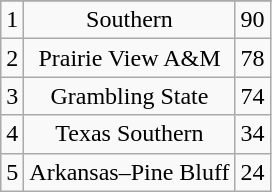<table class="wikitable" style="display: inline-table;">
<tr align="center">
</tr>
<tr align="center">
<td>1</td>
<td>Southern</td>
<td>90</td>
</tr>
<tr align="center">
<td>2</td>
<td>Prairie View A&M</td>
<td>78</td>
</tr>
<tr align="center">
<td>3</td>
<td>Grambling State</td>
<td>74</td>
</tr>
<tr align="center">
<td>4</td>
<td>Texas Southern</td>
<td>34</td>
</tr>
<tr align="center">
<td>5</td>
<td>Arkansas–Pine Bluff</td>
<td>24</td>
</tr>
</table>
